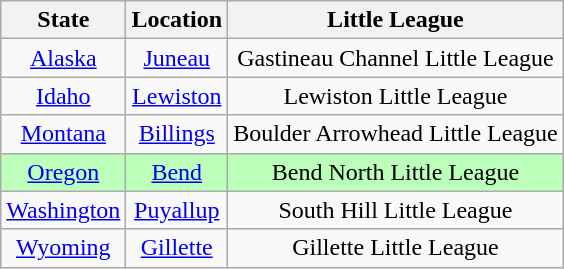<table class="wikitable">
<tr>
<th>State</th>
<th>Location</th>
<th>Little League</th>
</tr>
<tr>
<td align=center> <a href='#'>Alaska</a></td>
<td align=center><a href='#'>Juneau</a></td>
<td align=center>Gastineau Channel Little League</td>
</tr>
<tr>
<td align=center> <a href='#'>Idaho</a></td>
<td align=center><a href='#'>Lewiston</a></td>
<td align=center>Lewiston Little League</td>
</tr>
<tr>
<td align=center> <a href='#'>Montana</a></td>
<td align=center><a href='#'>Billings</a></td>
<td align=center>Boulder Arrowhead Little League</td>
</tr>
<tr bgcolor=#bbffbb>
<td align=center> <a href='#'>Oregon</a></td>
<td align=center><a href='#'>Bend</a></td>
<td align=center>Bend North Little League</td>
</tr>
<tr>
<td align=center> <a href='#'>Washington</a></td>
<td align=center><a href='#'>Puyallup</a></td>
<td align=center>South Hill Little League</td>
</tr>
<tr>
<td align=center> <a href='#'>Wyoming</a></td>
<td align=center><a href='#'>Gillette</a></td>
<td align=center>Gillette Little League</td>
</tr>
</table>
